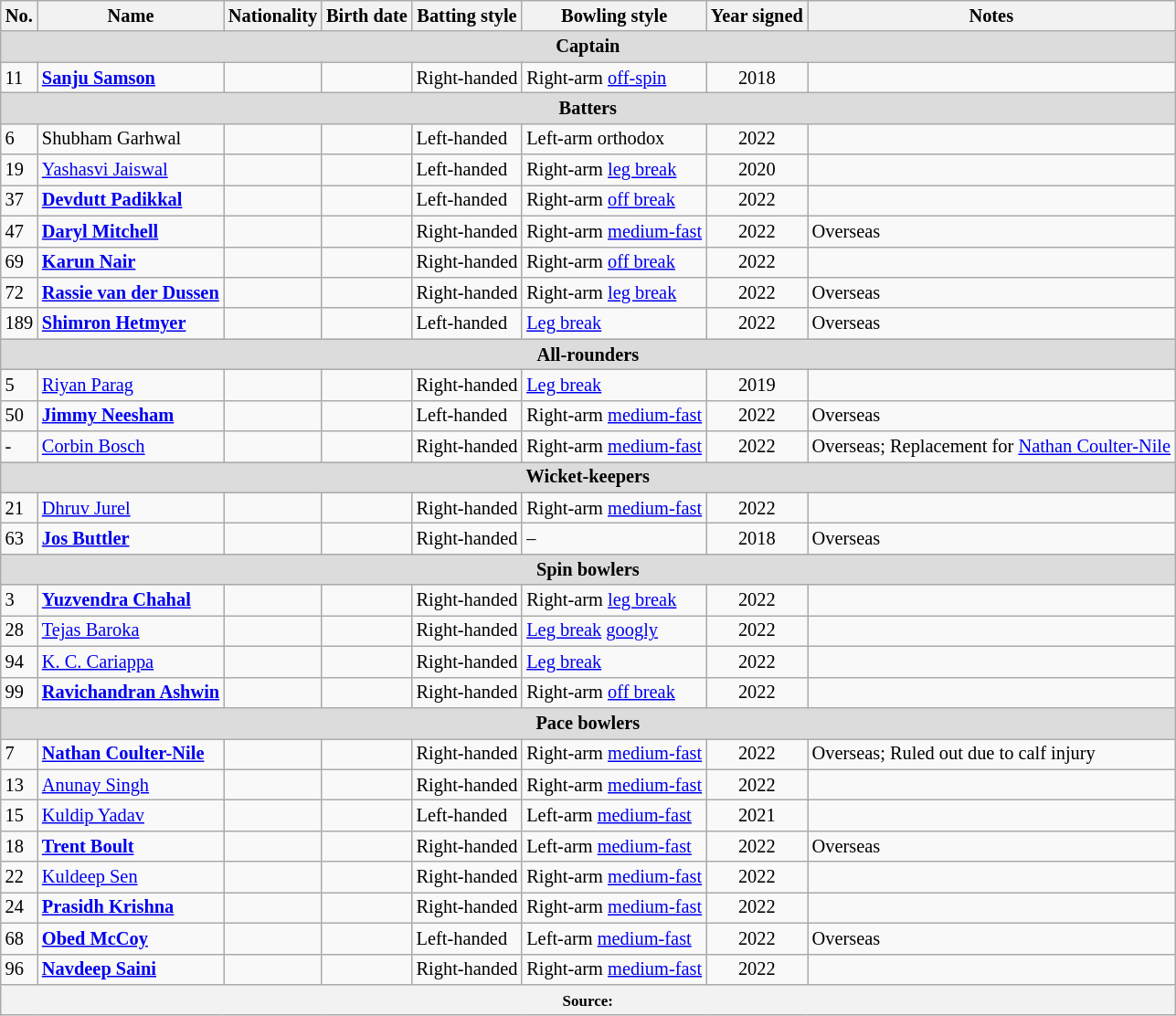<table class="wikitable"  style="font-size:85%;">
<tr>
<th>No.</th>
<th>Name</th>
<th>Nationality</th>
<th>Birth date</th>
<th>Batting style</th>
<th>Bowling style</th>
<th>Year signed</th>
<th>Notes</th>
</tr>
<tr>
<th colspan="8"  style="background:#dcdcdc; text-align:center;">Captain</th>
</tr>
<tr>
<td>11</td>
<td><strong><a href='#'>Sanju Samson</a></strong></td>
<td></td>
<td></td>
<td>Right-handed</td>
<td>Right-arm <a href='#'>off-spin</a></td>
<td style="text-align:center;">2018</td>
<td></td>
</tr>
<tr>
<th colspan="8"  style="background:#dcdcdc; text-align:center;">Batters</th>
</tr>
<tr>
<td>6</td>
<td>Shubham Garhwal</td>
<td></td>
<td></td>
<td>Left-handed</td>
<td>Left-arm orthodox</td>
<td style="text-align:center;">2022</td>
<td></td>
</tr>
<tr>
<td>19</td>
<td><a href='#'>Yashasvi Jaiswal</a></td>
<td></td>
<td></td>
<td>Left-handed</td>
<td>Right-arm <a href='#'>leg break</a></td>
<td style="text-align:center;">2020</td>
<td></td>
</tr>
<tr>
<td>37</td>
<td><strong><a href='#'>Devdutt Padikkal</a></strong></td>
<td></td>
<td></td>
<td>Left-handed</td>
<td>Right-arm <a href='#'>off break</a></td>
<td style="text-align:center;">2022</td>
<td></td>
</tr>
<tr>
<td>47</td>
<td><strong><a href='#'>Daryl Mitchell</a></strong></td>
<td></td>
<td></td>
<td>Right-handed</td>
<td>Right-arm <a href='#'>medium-fast</a></td>
<td style="text-align:center;">2022</td>
<td>Overseas</td>
</tr>
<tr>
<td>69</td>
<td><strong><a href='#'>Karun Nair</a></strong></td>
<td></td>
<td></td>
<td>Right-handed</td>
<td>Right-arm <a href='#'>off break</a></td>
<td style="text-align:center;">2022</td>
<td></td>
</tr>
<tr>
<td>72</td>
<td><strong><a href='#'>Rassie van der Dussen</a></strong></td>
<td></td>
<td></td>
<td>Right-handed</td>
<td>Right-arm <a href='#'>leg break</a></td>
<td style="text-align:center;">2022</td>
<td>Overseas</td>
</tr>
<tr>
<td>189</td>
<td><strong><a href='#'>Shimron Hetmyer</a></strong></td>
<td></td>
<td></td>
<td>Left-handed</td>
<td><a href='#'>Leg break</a></td>
<td style="text-align:center;">2022</td>
<td>Overseas</td>
</tr>
<tr>
<th colspan="8"  style="background:#dcdcdc; text-align:center;">All-rounders</th>
</tr>
<tr>
<td>5</td>
<td><a href='#'>Riyan Parag</a></td>
<td></td>
<td></td>
<td>Right-handed</td>
<td><a href='#'>Leg break</a></td>
<td style="text-align:center;">2019</td>
<td></td>
</tr>
<tr>
<td>50</td>
<td><strong><a href='#'>Jimmy Neesham</a></strong></td>
<td></td>
<td></td>
<td>Left-handed</td>
<td>Right-arm <a href='#'>medium-fast</a></td>
<td style="text-align:center;">2022</td>
<td>Overseas</td>
</tr>
<tr>
<td>-</td>
<td><a href='#'>Corbin Bosch</a></td>
<td></td>
<td></td>
<td>Right-handed</td>
<td>Right-arm <a href='#'>medium-fast</a></td>
<td style="text-align:center;">2022</td>
<td>Overseas; Replacement for <a href='#'>Nathan Coulter-Nile</a></td>
</tr>
<tr>
<th colspan="8"  style="background:#dcdcdc; text-align:center;">Wicket-keepers</th>
</tr>
<tr>
<td>21</td>
<td><a href='#'>Dhruv Jurel</a></td>
<td></td>
<td></td>
<td>Right-handed</td>
<td>Right-arm <a href='#'>medium-fast</a></td>
<td style="text-align:center;">2022</td>
<td></td>
</tr>
<tr>
<td>63</td>
<td><strong><a href='#'>Jos Buttler</a></strong></td>
<td></td>
<td></td>
<td>Right-handed</td>
<td>–</td>
<td style="text-align:center;">2018</td>
<td>Overseas</td>
</tr>
<tr>
<th colspan="8"  style="background:#dcdcdc; text-align:center;">Spin bowlers</th>
</tr>
<tr>
<td>3</td>
<td><strong><a href='#'>Yuzvendra Chahal</a></strong></td>
<td></td>
<td></td>
<td>Right-handed</td>
<td>Right-arm <a href='#'>leg break</a></td>
<td style="text-align:center;">2022</td>
<td></td>
</tr>
<tr>
<td>28</td>
<td><a href='#'>Tejas Baroka</a></td>
<td></td>
<td></td>
<td>Right-handed</td>
<td><a href='#'>Leg break</a> <a href='#'>googly</a></td>
<td style="text-align:center;">2022</td>
<td></td>
</tr>
<tr>
<td>94</td>
<td><a href='#'>K. C. Cariappa</a></td>
<td></td>
<td></td>
<td>Right-handed</td>
<td><a href='#'>Leg break</a></td>
<td style="text-align:center;">2022</td>
<td></td>
</tr>
<tr>
<td>99</td>
<td><strong><a href='#'>Ravichandran Ashwin</a></strong></td>
<td></td>
<td></td>
<td>Right-handed</td>
<td>Right-arm <a href='#'>off break</a></td>
<td style="text-align:center;">2022</td>
<td></td>
</tr>
<tr>
<th colspan="8"  style="background:#dcdcdc; text-align:center;">Pace bowlers</th>
</tr>
<tr>
<td>7</td>
<td><strong><a href='#'>Nathan Coulter-Nile</a></strong></td>
<td></td>
<td></td>
<td>Right-handed</td>
<td>Right-arm <a href='#'>medium-fast</a></td>
<td style="text-align:center;">2022</td>
<td>Overseas; Ruled out due to calf injury</td>
</tr>
<tr>
<td>13</td>
<td><a href='#'>Anunay Singh</a></td>
<td></td>
<td></td>
<td>Right-handed</td>
<td>Right-arm <a href='#'>medium-fast</a></td>
<td style="text-align:center;">2022</td>
<td></td>
</tr>
<tr>
<td>15</td>
<td><a href='#'>Kuldip Yadav</a></td>
<td></td>
<td></td>
<td>Left-handed</td>
<td>Left-arm <a href='#'>medium-fast</a></td>
<td style="text-align:center;">2021</td>
<td></td>
</tr>
<tr>
<td>18</td>
<td><strong><a href='#'>Trent Boult</a></strong></td>
<td></td>
<td></td>
<td>Right-handed</td>
<td>Left-arm <a href='#'>medium-fast</a></td>
<td style="text-align:center;">2022</td>
<td>Overseas</td>
</tr>
<tr>
<td>22</td>
<td><a href='#'>Kuldeep Sen</a></td>
<td></td>
<td></td>
<td>Right-handed</td>
<td>Right-arm <a href='#'>medium-fast</a></td>
<td style="text-align:center;">2022</td>
<td></td>
</tr>
<tr>
<td>24</td>
<td><strong><a href='#'>Prasidh Krishna</a></strong></td>
<td></td>
<td></td>
<td>Right-handed</td>
<td>Right-arm <a href='#'>medium-fast</a></td>
<td style="text-align:center;">2022</td>
<td></td>
</tr>
<tr>
<td>68</td>
<td><strong><a href='#'>Obed McCoy</a></strong></td>
<td></td>
<td></td>
<td>Left-handed</td>
<td>Left-arm <a href='#'>medium-fast</a></td>
<td style="text-align:center;">2022</td>
<td>Overseas</td>
</tr>
<tr>
<td>96</td>
<td><strong><a href='#'>Navdeep Saini</a></strong></td>
<td></td>
<td></td>
<td>Right-handed</td>
<td>Right-arm <a href='#'>medium-fast</a></td>
<td style="text-align:center;">2022</td>
<td></td>
</tr>
<tr>
<th colspan="8" style="text-align: center;"><small>Source: </small></th>
</tr>
</table>
